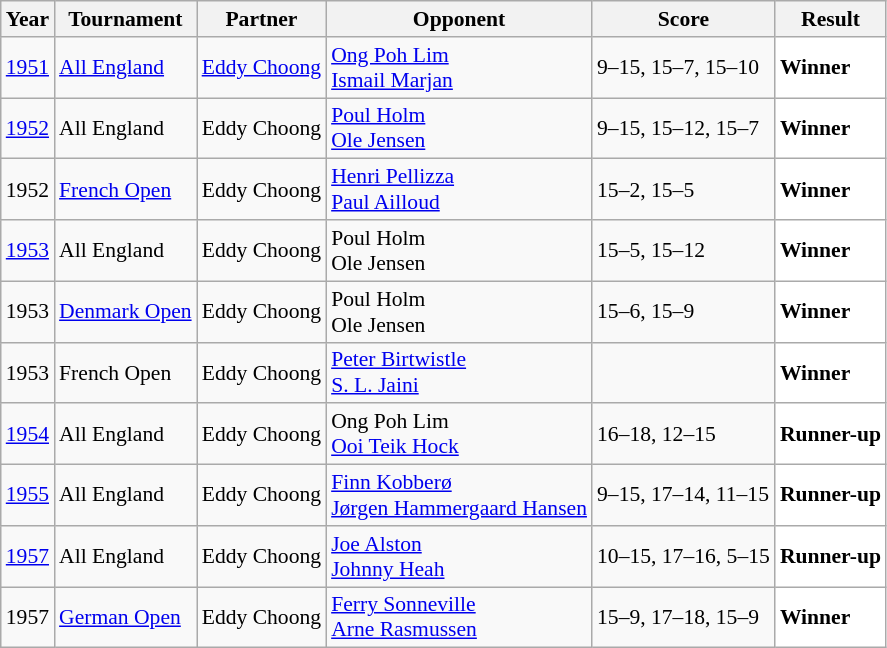<table class="sortable wikitable" style="font-size: 90%;">
<tr>
<th>Year</th>
<th>Tournament</th>
<th>Partner</th>
<th>Opponent</th>
<th>Score</th>
<th>Result</th>
</tr>
<tr>
<td align="center"><a href='#'>1951</a></td>
<td><a href='#'>All England</a></td>
<td> <a href='#'>Eddy Choong</a></td>
<td> <a href='#'>Ong Poh Lim</a><br> <a href='#'>Ismail Marjan</a></td>
<td>9–15, 15–7, 15–10</td>
<td style="text-align:left; background:white"> <strong>Winner</strong></td>
</tr>
<tr>
<td align="center"><a href='#'>1952</a></td>
<td>All England</td>
<td> Eddy Choong</td>
<td> <a href='#'>Poul Holm</a><br> <a href='#'>Ole Jensen</a></td>
<td>9–15, 15–12, 15–7</td>
<td style="text-align:left; background:white"> <strong>Winner</strong></td>
</tr>
<tr>
<td align="center">1952</td>
<td><a href='#'>French Open</a></td>
<td> Eddy Choong</td>
<td> <a href='#'>Henri Pellizza</a><br> <a href='#'>Paul Ailloud</a></td>
<td>15–2, 15–5</td>
<td style="text-align:left; background:white"> <strong>Winner</strong></td>
</tr>
<tr>
<td align="center"><a href='#'>1953</a></td>
<td>All England</td>
<td> Eddy Choong</td>
<td> Poul Holm<br> Ole Jensen</td>
<td>15–5, 15–12</td>
<td style="text-align:left; background:white"> <strong>Winner</strong></td>
</tr>
<tr>
<td align="center">1953</td>
<td><a href='#'>Denmark Open</a></td>
<td> Eddy Choong</td>
<td> Poul Holm<br> Ole Jensen</td>
<td>15–6, 15–9</td>
<td style="text-align:left; background:white"> <strong>Winner</strong></td>
</tr>
<tr>
<td align="center">1953</td>
<td>French Open</td>
<td> Eddy Choong</td>
<td> <a href='#'>Peter Birtwistle</a><br> <a href='#'>S. L. Jaini</a></td>
<td></td>
<td style="text-align:left; background:white"> <strong>Winner</strong></td>
</tr>
<tr>
<td align="center"><a href='#'>1954</a></td>
<td>All England</td>
<td> Eddy Choong</td>
<td> Ong Poh Lim<br> <a href='#'>Ooi Teik Hock</a></td>
<td>16–18, 12–15</td>
<td style="text-align:left; background:white"> <strong>Runner-up</strong></td>
</tr>
<tr>
<td align="center"><a href='#'>1955</a></td>
<td>All England</td>
<td> Eddy Choong</td>
<td> <a href='#'>Finn Kobberø</a><br> <a href='#'>Jørgen Hammergaard Hansen</a></td>
<td>9–15, 17–14, 11–15</td>
<td style="text-align:left; background:white"> <strong>Runner-up</strong></td>
</tr>
<tr>
<td align="center"><a href='#'>1957</a></td>
<td>All England</td>
<td> Eddy Choong</td>
<td> <a href='#'>Joe Alston</a><br> <a href='#'>Johnny Heah</a></td>
<td>10–15, 17–16, 5–15</td>
<td style="text-align:left; background:white"> <strong>Runner-up</strong></td>
</tr>
<tr>
<td align="center">1957</td>
<td><a href='#'>German Open</a></td>
<td> Eddy Choong</td>
<td> <a href='#'>Ferry Sonneville</a><br> <a href='#'>Arne Rasmussen</a></td>
<td>15–9, 17–18, 15–9</td>
<td style="text-align:left; background:white"> <strong>Winner</strong></td>
</tr>
</table>
